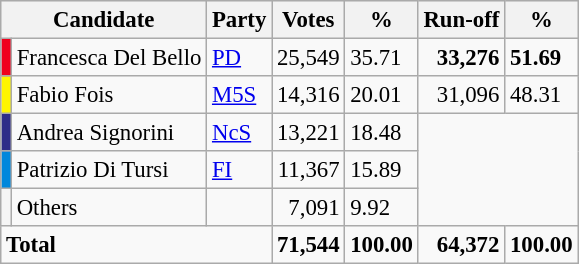<table class="wikitable" style="font-size:95%">
<tr style="background:#efefef;">
<th colspan=2>Candidate</th>
<th>Party</th>
<th>Votes</th>
<th>%</th>
<th>Run-off</th>
<th>%</th>
</tr>
<tr>
<td bgcolor="#F0001C"></td>
<td>Francesca Del Bello</td>
<td><a href='#'>PD</a></td>
<td align=right>25,549</td>
<td>35.71</td>
<td align=right><strong>33,276</strong></td>
<td><strong>51.69</strong></td>
</tr>
<tr>
<td bgcolor="#FFF500"></td>
<td>Fabio Fois</td>
<td><a href='#'>M5S</a></td>
<td align=right>14,316</td>
<td>20.01</td>
<td align=right>31,096</td>
<td>48.31</td>
</tr>
<tr>
<td bgcolor="#2E2D88"></td>
<td>Andrea Signorini</td>
<td><a href='#'>NcS</a></td>
<td align=right>13,221</td>
<td>18.48</td>
</tr>
<tr>
<td bgcolor="#0087DC"></td>
<td>Patrizio Di Tursi</td>
<td><a href='#'>FI</a></td>
<td align=right>11,367</td>
<td>15.89</td>
</tr>
<tr>
<td bgcolor="#F5F5F5"></td>
<td>Others</td>
<td></td>
<td align=right>7,091</td>
<td>9.92</td>
</tr>
<tr>
<td align="left" colspan=3><strong>Total</strong></td>
<td align="right"><strong>71,544</strong></td>
<td align="right"><strong>100.00</strong></td>
<td align="right"><strong>64,372</strong></td>
<td align="right"><strong>100.00</strong></td>
</tr>
</table>
